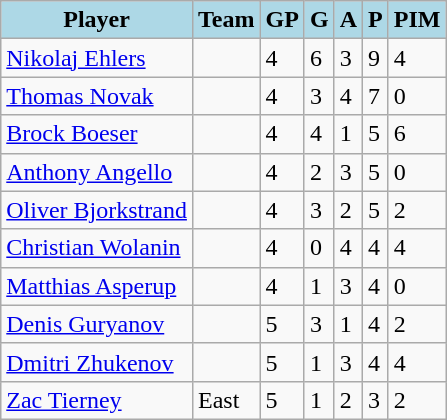<table class="wikitable">
<tr>
<th style="background:lightblue;">Player</th>
<th style="background:lightblue;">Team</th>
<th style="background:lightblue;">GP</th>
<th style="background:lightblue;">G</th>
<th style="background:lightblue;">A</th>
<th style="background:lightblue;">P</th>
<th style="background:lightblue;">PIM</th>
</tr>
<tr>
<td><a href='#'>Nikolaj Ehlers</a></td>
<td></td>
<td>4</td>
<td>6</td>
<td>3</td>
<td>9</td>
<td>4</td>
</tr>
<tr>
<td><a href='#'>Thomas Novak</a></td>
<td></td>
<td>4</td>
<td>3</td>
<td>4</td>
<td>7</td>
<td>0</td>
</tr>
<tr>
<td><a href='#'>Brock Boeser</a></td>
<td></td>
<td>4</td>
<td>4</td>
<td>1</td>
<td>5</td>
<td>6</td>
</tr>
<tr>
<td><a href='#'>Anthony Angello</a></td>
<td></td>
<td>4</td>
<td>2</td>
<td>3</td>
<td>5</td>
<td>0</td>
</tr>
<tr>
<td><a href='#'>Oliver Bjorkstrand</a></td>
<td></td>
<td>4</td>
<td>3</td>
<td>2</td>
<td>5</td>
<td>2</td>
</tr>
<tr>
<td><a href='#'>Christian Wolanin</a></td>
<td></td>
<td>4</td>
<td>0</td>
<td>4</td>
<td>4</td>
<td>4</td>
</tr>
<tr>
<td><a href='#'>Matthias Asperup</a></td>
<td></td>
<td>4</td>
<td>1</td>
<td>3</td>
<td>4</td>
<td>0</td>
</tr>
<tr>
<td><a href='#'>Denis Guryanov</a></td>
<td></td>
<td>5</td>
<td>3</td>
<td>1</td>
<td>4</td>
<td>2</td>
</tr>
<tr>
<td><a href='#'>Dmitri Zhukenov</a></td>
<td></td>
<td>5</td>
<td>1</td>
<td>3</td>
<td>4</td>
<td>4</td>
</tr>
<tr>
<td><a href='#'>Zac Tierney</a></td>
<td> East</td>
<td>5</td>
<td>1</td>
<td>2</td>
<td>3</td>
<td>2</td>
</tr>
</table>
